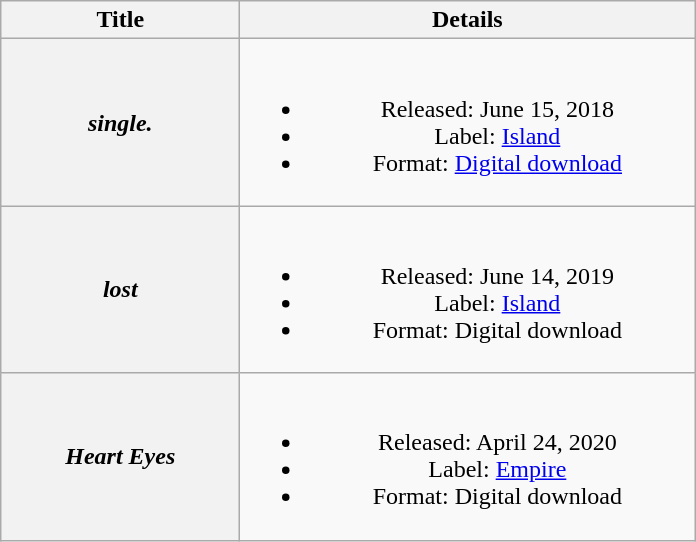<table class="wikitable plainrowheaders" style="text-align:center">
<tr>
<th scope="col" style="width:9.5em;">Title</th>
<th scope="col" style="width:18.5em;">Details</th>
</tr>
<tr>
<th scope="row"><em>single.</em></th>
<td><br><ul><li>Released: June 15, 2018</li><li>Label: <a href='#'>Island</a></li><li>Format: <a href='#'>Digital download</a></li></ul></td>
</tr>
<tr>
<th scope="row"><em>lost</em></th>
<td><br><ul><li>Released: June 14, 2019</li><li>Label: <a href='#'>Island</a></li><li>Format: Digital download</li></ul></td>
</tr>
<tr>
<th scope="row"><em>Heart Eyes</em></th>
<td><br><ul><li>Released: April 24, 2020</li><li>Label: <a href='#'>Empire</a></li><li>Format: Digital download</li></ul></td>
</tr>
</table>
